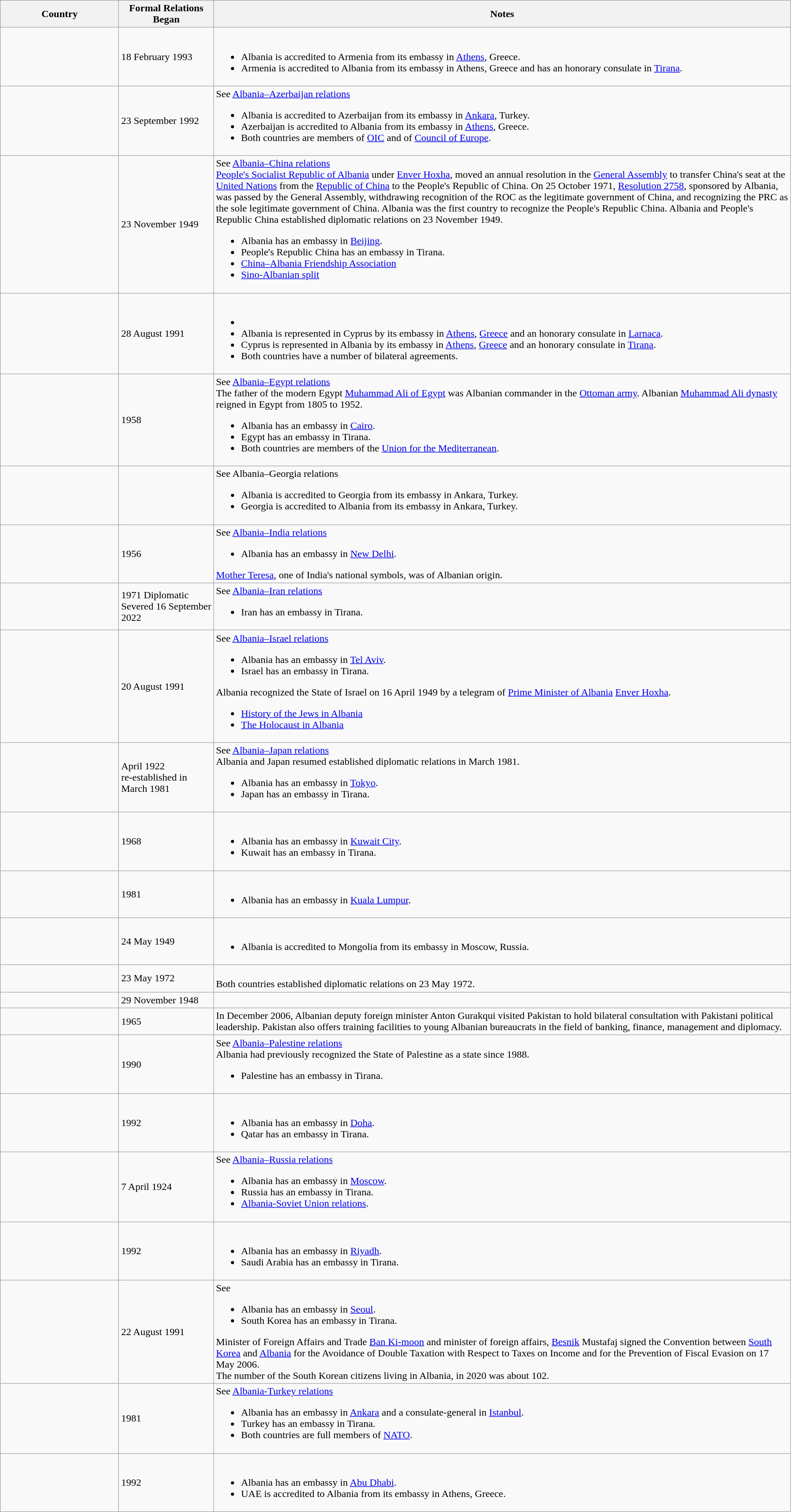<table class="wikitable sortable" border="1" style="width:100%; margin:auto;">
<tr>
<th width="15%">Country</th>
<th width="12%">Formal Relations Began</th>
<th>Notes</th>
</tr>
<tr -valign="top">
<td></td>
<td>18 February 1993</td>
<td><br><ul><li>Albania is accredited to Armenia from its embassy in <a href='#'>Athens</a>, Greece.</li><li>Armenia is accredited to Albania from its embassy in Athens, Greece and has an honorary consulate in <a href='#'>Tirana</a>.</li></ul></td>
</tr>
<tr -valign="top">
<td></td>
<td>23 September 1992</td>
<td>See <a href='#'>Albania–Azerbaijan relations</a><br><ul><li>Albania is accredited to Azerbaijan from its embassy in <a href='#'>Ankara</a>, Turkey.</li><li>Azerbaijan is accredited to Albania from its embassy in <a href='#'>Athens</a>, Greece.</li><li>Both countries are members of <a href='#'>OIC</a> and of <a href='#'>Council of Europe</a>.</li></ul></td>
</tr>
<tr -valign="top">
<td></td>
<td>23 November 1949</td>
<td>See <a href='#'>Albania–China relations</a><br><a href='#'>People's Socialist Republic of Albania</a> under <a href='#'>Enver Hoxha</a>, moved an annual resolution in the <a href='#'>General Assembly</a> to transfer China's seat at the <a href='#'>United Nations</a> from the <a href='#'>Republic of China</a> to the People's Republic of China. On 25 October 1971, <a href='#'>Resolution 2758</a>, sponsored by Albania, was passed by the General Assembly, withdrawing recognition of the ROC as the legitimate government of China, and recognizing the PRC as the sole legitimate government of China. Albania was the first country to recognize the People's Republic China. Albania and People's Republic China established diplomatic relations on 23 November 1949.<ul><li>Albania has an embassy in <a href='#'>Beijing</a>.</li><li>People's Republic China has an embassy in Tirana.</li><li><a href='#'>China–Albania Friendship Association</a></li><li><a href='#'>Sino-Albanian split</a></li></ul></td>
</tr>
<tr -valign="top">
<td></td>
<td>28 August 1991</td>
<td><br><ul><li></li><li>Albania is represented in Cyprus by its embassy in <a href='#'>Athens</a>, <a href='#'>Greece</a> and an honorary consulate in <a href='#'>Larnaca</a>.</li><li>Cyprus is represented in Albania by its embassy in <a href='#'>Athens</a>, <a href='#'>Greece</a> and an honorary consulate in <a href='#'>Tirana</a>.</li><li>Both countries have a number of bilateral agreements.</li></ul></td>
</tr>
<tr -valign="top">
<td></td>
<td>1958</td>
<td>See <a href='#'>Albania–Egypt relations</a><br>The father of the modern Egypt <a href='#'>Muhammad Ali of Egypt</a> was Albanian commander in the <a href='#'>Ottoman army</a>. Albanian <a href='#'>Muhammad Ali dynasty</a> reigned in Egypt from 1805 to 1952.<ul><li>Albania has an embassy in <a href='#'>Cairo</a>.</li><li>Egypt has an embassy in Tirana.</li><li>Both countries are members of the <a href='#'>Union for the Mediterranean</a>.</li></ul></td>
</tr>
<tr -valign="top">
<td></td>
<td></td>
<td>See Albania–Georgia relations<br><ul><li>Albania is accredited to Georgia from its embassy in Ankara, Turkey.</li><li>Georgia is accredited to Albania from its embassy in Ankara, Turkey.</li></ul></td>
</tr>
<tr -valign="top">
<td></td>
<td>1956</td>
<td>See <a href='#'>Albania–India relations</a><br><ul><li>Albania has an embassy in <a href='#'>New Delhi</a>.</li></ul><a href='#'>Mother Teresa</a>, one of India's national symbols, was of Albanian origin.</td>
</tr>
<tr -valign="top">
<td></td>
<td>1971 Diplomatic Severed 16 September 2022</td>
<td>See <a href='#'>Albania–Iran relations</a><br><ul><li>Iran has an embassy in Tirana.</li></ul></td>
</tr>
<tr -valign="top">
<td></td>
<td>20 August 1991</td>
<td>See <a href='#'>Albania–Israel relations</a><br><ul><li>Albania has an embassy in <a href='#'>Tel Aviv</a>.</li><li>Israel has an embassy in Tirana.</li></ul>Albania recognized the State of Israel on 16 April 1949 by a telegram of <a href='#'>Prime Minister of Albania</a> <a href='#'>Enver Hoxha</a>.<ul><li><a href='#'>History of the Jews in Albania</a></li><li><a href='#'>The Holocaust in Albania</a></li></ul></td>
</tr>
<tr -valign="top">
<td></td>
<td>April 1922<br>re-established in March 1981</td>
<td>See <a href='#'>Albania–Japan relations</a><br>Albania and Japan resumed established diplomatic relations in March 1981.<ul><li>Albania has an embassy in <a href='#'>Tokyo</a>.</li><li>Japan has an embassy in Tirana.</li></ul></td>
</tr>
<tr -valign="top">
<td></td>
<td>1968</td>
<td><br><ul><li>Albania has an embassy in <a href='#'>Kuwait City</a>.</li><li>Kuwait has an embassy in Tirana.</li></ul></td>
</tr>
<tr -valign="top">
<td></td>
<td>1981</td>
<td><br><ul><li>Albania has an embassy in <a href='#'>Kuala Lumpur</a>.</li></ul></td>
</tr>
<tr -valign="top">
<td></td>
<td>24 May 1949</td>
<td><br><ul><li>Albania is accredited to Mongolia from its embassy in Moscow, Russia.</li></ul></td>
</tr>
<tr -valign="top">
<td></td>
<td>23 May 1972</td>
<td><br>Both countries established diplomatic relations on 23 May 1972.</td>
</tr>
<tr -valign="top">
<td></td>
<td>29 November 1948</td>
<td></td>
</tr>
<tr -valign="top">
<td></td>
<td>1965</td>
<td>In December 2006, Albanian deputy foreign minister Anton Gurakqui visited Pakistan to hold bilateral consultation with Pakistani political leadership. Pakistan also offers training facilities to young Albanian bureaucrats in the field of banking, finance, management and diplomacy.</td>
</tr>
<tr -valign="top">
<td></td>
<td>1990</td>
<td>See <a href='#'>Albania–Palestine relations</a><br>Albania had previously recognized the State of Palestine as a state since 1988.<ul><li>Palestine has an embassy in Tirana.</li></ul></td>
</tr>
<tr -valign="top">
<td></td>
<td>1992</td>
<td><br><ul><li>Albania has an embassy in <a href='#'>Doha</a>.</li><li>Qatar has an embassy in Tirana.</li></ul></td>
</tr>
<tr -valign="top">
<td></td>
<td>7 April 1924</td>
<td>See <a href='#'>Albania–Russia relations</a><br><ul><li>Albania has an embassy in <a href='#'>Moscow</a>.</li><li>Russia has an embassy in Tirana.</li><li><a href='#'>Albania-Soviet Union relations</a>.</li></ul></td>
</tr>
<tr -valign="top">
<td></td>
<td>1992</td>
<td><br><ul><li>Albania has an embassy in <a href='#'>Riyadh</a>.</li><li>Saudi Arabia has an embassy in Tirana.</li></ul></td>
</tr>
<tr -valign="top">
<td></td>
<td>22 August 1991</td>
<td>See <br><ul><li>Albania has an embassy in <a href='#'>Seoul</a>.</li><li>South Korea has an embassy in Tirana.</li></ul>Minister of Foreign Affairs and Trade <a href='#'>Ban Ki-moon</a> and minister of foreign affairs, <a href='#'>Besnik</a> Mustafaj signed the Convention between <a href='#'>South Korea</a> and <a href='#'>Albania</a> for the Avoidance of Double Taxation with Respect to Taxes on Income and for the Prevention of Fiscal Evasion on 17 May 2006.<br>The number of the South Korean citizens living in Albania, in 2020 was about 102.</td>
</tr>
<tr -valign="top">
<td></td>
<td>1981</td>
<td>See <a href='#'>Albania-Turkey relations</a><br><ul><li>Albania has an embassy in <a href='#'>Ankara</a> and a consulate-general in <a href='#'>Istanbul</a>.</li><li>Turkey has an embassy in Tirana.</li><li>Both countries are full members of <a href='#'>NATO</a>.</li></ul></td>
</tr>
<tr -valign="top">
<td></td>
<td>1992</td>
<td><br><ul><li>Albania has an embassy in <a href='#'>Abu Dhabi</a>.</li><li>UAE is accredited to Albania from its embassy in Athens, Greece.</li></ul></td>
</tr>
</table>
